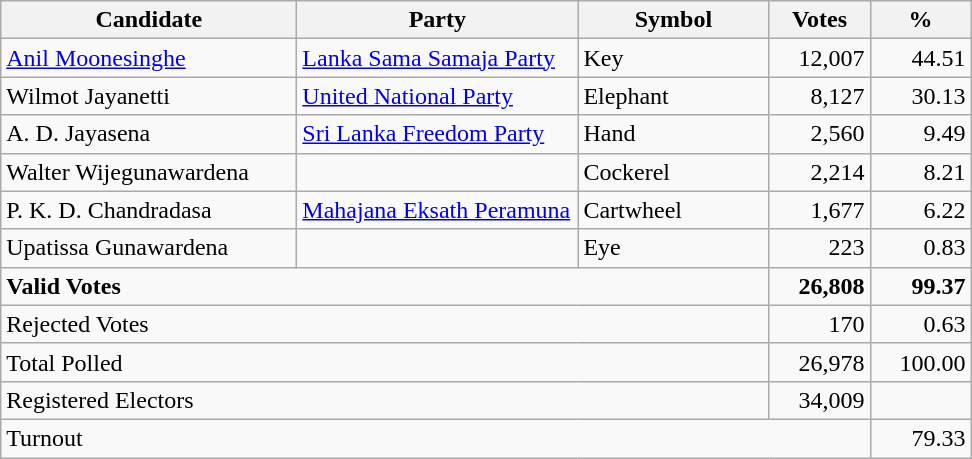<table class="wikitable" border="1" style="text-align:right;">
<tr>
<th align=left width="190">Candidate</th>
<th align=left width="180">Party</th>
<th align=left width="120">Symbol</th>
<th align=left width="60">Votes</th>
<th align=left width="60">%</th>
</tr>
<tr>
<td align=left><a href='#'>Anil Moonesinghe</a></td>
<td align=left><a href='#'>Lanka Sama Samaja Party</a></td>
<td align=left>Key</td>
<td align=right>12,007</td>
<td align=right>44.51</td>
</tr>
<tr>
<td align=left>Wilmot Jayanetti</td>
<td align=left><a href='#'>United National Party</a></td>
<td align=left>Elephant</td>
<td align=right>8,127</td>
<td align=right>30.13</td>
</tr>
<tr>
<td align=left>A. D. Jayasena</td>
<td align=left><a href='#'>Sri Lanka Freedom Party</a></td>
<td align=left>Hand</td>
<td align=right>2,560</td>
<td align=right>9.49</td>
</tr>
<tr>
<td align=left>Walter Wijegunawardena</td>
<td></td>
<td align=left>Cockerel</td>
<td align=right>2,214</td>
<td align=right>8.21</td>
</tr>
<tr>
<td align=left>P. K. D. Chandradasa</td>
<td align=left><a href='#'>Mahajana Eksath Peramuna</a></td>
<td align=left>Cartwheel</td>
<td align=right>1,677</td>
<td align=right>6.22</td>
</tr>
<tr>
<td align=left>Upatissa Gunawardena</td>
<td></td>
<td align=left>Eye</td>
<td align=right>223</td>
<td align=right>0.83</td>
</tr>
<tr>
<td align=left colspan=3><strong>Valid Votes</strong></td>
<td align=right><strong>26,808</strong></td>
<td align=right><strong>99.37</strong></td>
</tr>
<tr>
<td align=left colspan=3>Rejected Votes</td>
<td align=right>170</td>
<td align=right>0.63</td>
</tr>
<tr>
<td align=left colspan=3>Total Polled</td>
<td align=right>26,978</td>
<td align=right>100.00</td>
</tr>
<tr>
<td align=left colspan=3>Registered Electors</td>
<td align=right>34,009</td>
<td></td>
</tr>
<tr>
<td align=left colspan=4>Turnout</td>
<td align=right>79.33</td>
</tr>
</table>
